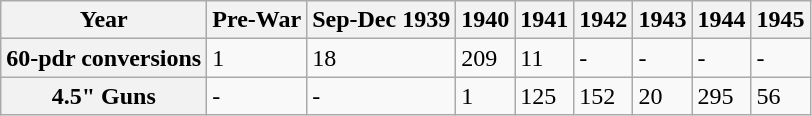<table class="wikitable">
<tr>
<th>Year</th>
<th>Pre-War</th>
<th>Sep-Dec 1939</th>
<th>1940</th>
<th>1941</th>
<th>1942</th>
<th>1943</th>
<th>1944</th>
<th>1945</th>
</tr>
<tr>
<th>60-pdr conversions</th>
<td>1</td>
<td>18</td>
<td>209</td>
<td>11</td>
<td>-</td>
<td>-</td>
<td>-</td>
<td>-</td>
</tr>
<tr>
<th>4.5" Guns</th>
<td>-</td>
<td>-</td>
<td>1</td>
<td>125</td>
<td>152</td>
<td>20</td>
<td>295</td>
<td>56</td>
</tr>
</table>
